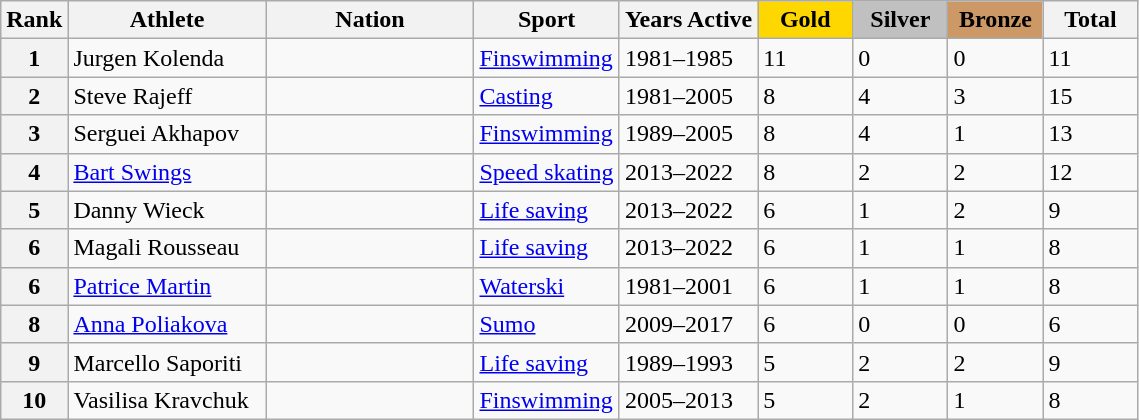<table class="wikitable sortable sticky-header defaultcenter col2left col3left">
<tr>
<th scope="col">Rank</th>
<th scope="col" style="width:7.8em;">Athlete</th>
<th scope="col" style="width:8.2em;">Nation</th>
<th scope="col" style="width:5.6em;">Sport</th>
<th scope="col">Years Active</th>
<th scope="col" style="background-color:gold; width:3.5em; font-weight:bold;">Gold</th>
<th scope="col" style="background-color:silver; width:3.5em; font-weight:bold;">Silver</th>
<th scope="col" style="background-color:#cc9966; width:3.5em; font-weight:bold;">Bronze</th>
<th scope="col" style="width:3.5em;">Total</th>
</tr>
<tr>
<th scope="row">1</th>
<td>Jurgen Kolenda</td>
<td></td>
<td><a href='#'>Finswimming</a></td>
<td>1981–1985</td>
<td>11</td>
<td>0</td>
<td>0</td>
<td>11</td>
</tr>
<tr>
<th scope="row">2</th>
<td>Steve Rajeff</td>
<td></td>
<td><a href='#'>Casting</a></td>
<td>1981–2005</td>
<td>8</td>
<td>4</td>
<td>3</td>
<td>15</td>
</tr>
<tr>
<th scope="row">3</th>
<td>Serguei Akhapov</td>
<td></td>
<td><a href='#'>Finswimming</a></td>
<td>1989–2005</td>
<td>8</td>
<td>4</td>
<td>1</td>
<td>13</td>
</tr>
<tr>
<th scope="row">4</th>
<td><a href='#'>Bart Swings</a></td>
<td></td>
<td><a href='#'>Speed skating</a></td>
<td>2013–2022</td>
<td>8</td>
<td>2</td>
<td>2</td>
<td>12</td>
</tr>
<tr>
<th scope="row">5</th>
<td>Danny Wieck</td>
<td></td>
<td><a href='#'>Life saving</a></td>
<td>2013–2022</td>
<td>6</td>
<td>1</td>
<td>2</td>
<td>9</td>
</tr>
<tr>
<th scope="row">6</th>
<td>Magali Rousseau</td>
<td></td>
<td><a href='#'>Life saving</a></td>
<td>2013–2022</td>
<td>6</td>
<td>1</td>
<td>1</td>
<td>8</td>
</tr>
<tr>
<th scope="row">6</th>
<td><a href='#'>Patrice Martin</a></td>
<td></td>
<td><a href='#'>Waterski</a></td>
<td>1981–2001</td>
<td>6</td>
<td>1</td>
<td>1</td>
<td>8</td>
</tr>
<tr>
<th scope="row">8</th>
<td><a href='#'>Anna Poliakova</a></td>
<td></td>
<td><a href='#'>Sumo</a></td>
<td>2009–2017</td>
<td>6</td>
<td>0</td>
<td>0</td>
<td>6</td>
</tr>
<tr>
<th scope="row">9</th>
<td>Marcello Saporiti</td>
<td></td>
<td><a href='#'>Life saving</a></td>
<td>1989–1993</td>
<td>5</td>
<td>2</td>
<td>2</td>
<td>9</td>
</tr>
<tr>
<th scope="row">10</th>
<td>Vasilisa Kravchuk</td>
<td></td>
<td><a href='#'>Finswimming</a></td>
<td>2005–2013</td>
<td>5</td>
<td>2</td>
<td>1</td>
<td>8</td>
</tr>
</table>
